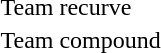<table>
<tr>
<td>Team recurve</td>
<td></td>
<td></td>
<td></td>
</tr>
<tr>
<td>Team compound</td>
<td></td>
<td></td>
<td></td>
</tr>
</table>
